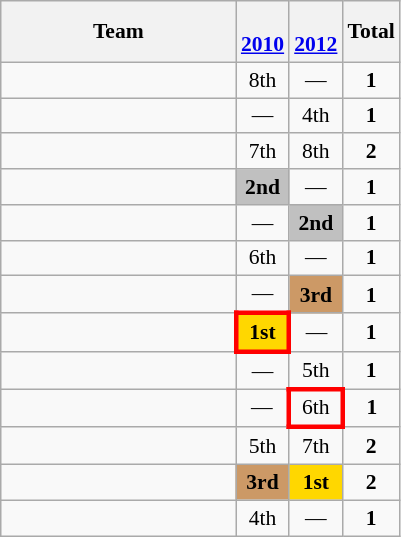<table class="wikitable" style="text-align:center; font-size:90%">
<tr>
<th width=150>Team</th>
<th><br><a href='#'>2010</a></th>
<th><br><a href='#'>2012</a></th>
<th>Total</th>
</tr>
<tr>
<td align=left></td>
<td>8th</td>
<td>—</td>
<td><strong>1</strong></td>
</tr>
<tr>
<td align=left></td>
<td>—</td>
<td>4th</td>
<td><strong>1</strong></td>
</tr>
<tr>
<td align=left></td>
<td>7th</td>
<td>8th</td>
<td><strong>2</strong></td>
</tr>
<tr>
<td align=left></td>
<td bgcolor=Silver><strong>2nd</strong></td>
<td>—</td>
<td><strong>1</strong></td>
</tr>
<tr>
<td align=left></td>
<td>—</td>
<td bgcolor=Silver><strong>2nd</strong></td>
<td><strong>1</strong></td>
</tr>
<tr>
<td align=left></td>
<td>6th</td>
<td>—</td>
<td><strong>1</strong></td>
</tr>
<tr>
<td align=left></td>
<td>—</td>
<td bgcolor=#cc9966><strong>3rd</strong></td>
<td><strong>1</strong></td>
</tr>
<tr>
<td align=left></td>
<td style="border: 3px solid red" bgcolor=Gold><strong>1st</strong></td>
<td>—</td>
<td><strong>1</strong></td>
</tr>
<tr>
<td align=left></td>
<td>—</td>
<td>5th</td>
<td><strong>1</strong></td>
</tr>
<tr>
<td align=left></td>
<td>—</td>
<td style="border: 3px solid red">6th</td>
<td><strong>1</strong></td>
</tr>
<tr>
<td align=left></td>
<td>5th</td>
<td>7th</td>
<td><strong>2</strong></td>
</tr>
<tr>
<td align=left></td>
<td bgcolor=#cc9966><strong>3rd</strong></td>
<td bgcolor=Gold><strong>1st</strong></td>
<td><strong>2</strong></td>
</tr>
<tr>
<td align=left></td>
<td>4th</td>
<td>—</td>
<td><strong>1</strong></td>
</tr>
</table>
